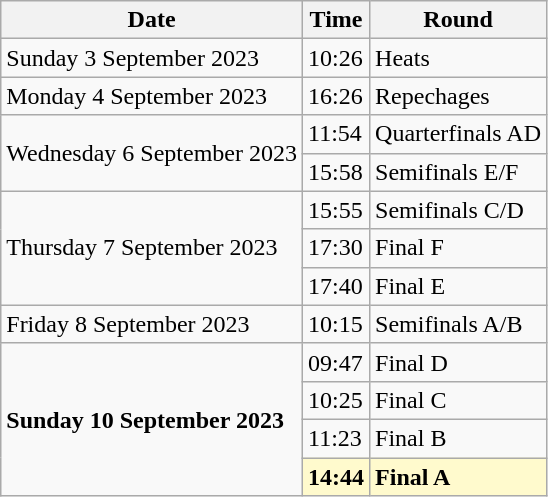<table class="wikitable">
<tr>
<th>Date</th>
<th>Time</th>
<th>Round</th>
</tr>
<tr>
<td>Sunday 3 September 2023</td>
<td>10:26</td>
<td>Heats</td>
</tr>
<tr>
<td>Monday 4 September 2023</td>
<td>16:26</td>
<td>Repechages</td>
</tr>
<tr>
<td rowspan=2>Wednesday 6 September 2023</td>
<td>11:54</td>
<td>Quarterfinals AD</td>
</tr>
<tr>
<td>15:58</td>
<td>Semifinals E/F</td>
</tr>
<tr>
<td rowspan=3>Thursday 7 September 2023</td>
<td>15:55</td>
<td>Semifinals C/D</td>
</tr>
<tr>
<td>17:30</td>
<td>Final F</td>
</tr>
<tr>
<td>17:40</td>
<td>Final E</td>
</tr>
<tr>
<td>Friday 8 September 2023</td>
<td>10:15</td>
<td>Semifinals A/B</td>
</tr>
<tr>
<td rowspan=4><strong>Sunday 10 September 2023</strong></td>
<td>09:47</td>
<td>Final D</td>
</tr>
<tr>
<td>10:25</td>
<td>Final C</td>
</tr>
<tr>
<td>11:23</td>
<td>Final B</td>
</tr>
<tr>
<td style=background:lemonchiffon><strong>14:44</strong></td>
<td style=background:lemonchiffon><strong>Final A</strong></td>
</tr>
</table>
